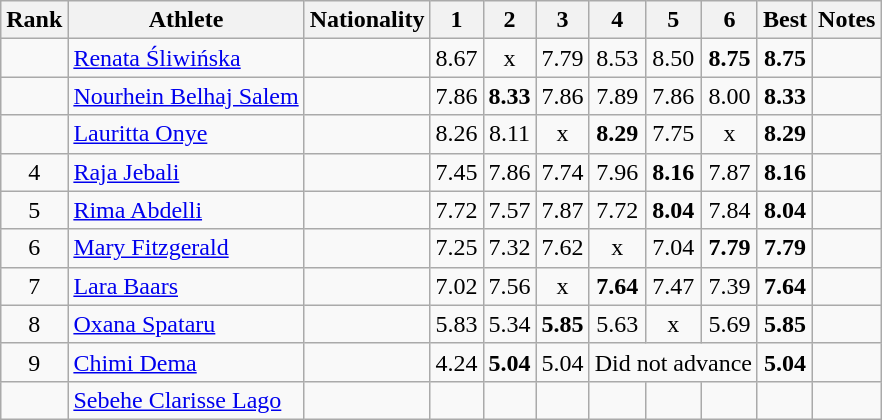<table class="wikitable sortable" style="text-align:center">
<tr>
<th>Rank</th>
<th>Athlete</th>
<th>Nationality</th>
<th>1</th>
<th>2</th>
<th>3</th>
<th>4</th>
<th>5</th>
<th>6</th>
<th>Best</th>
<th>Notes</th>
</tr>
<tr>
<td></td>
<td align="left"><a href='#'>Renata Śliwińska</a></td>
<td align="left"></td>
<td>8.67</td>
<td>x</td>
<td>7.79</td>
<td>8.53</td>
<td>8.50</td>
<td><strong>8.75</strong></td>
<td><strong>8.75</strong></td>
<td></td>
</tr>
<tr>
<td></td>
<td align="left"><a href='#'>Nourhein Belhaj Salem</a></td>
<td align="left"></td>
<td>7.86</td>
<td><strong>8.33</strong></td>
<td>7.86</td>
<td>7.89</td>
<td>7.86</td>
<td>8.00</td>
<td><strong>8.33</strong></td>
<td></td>
</tr>
<tr>
<td></td>
<td align="left"><a href='#'>Lauritta Onye</a></td>
<td align="left"></td>
<td>8.26</td>
<td>8.11</td>
<td>x</td>
<td><strong>8.29</strong></td>
<td>7.75</td>
<td>x</td>
<td><strong>8.29</strong></td>
<td></td>
</tr>
<tr>
<td>4</td>
<td align="left"><a href='#'>Raja Jebali</a></td>
<td align="left"></td>
<td>7.45</td>
<td>7.86</td>
<td>7.74</td>
<td>7.96</td>
<td><strong>8.16</strong></td>
<td>7.87</td>
<td><strong>8.16</strong></td>
<td></td>
</tr>
<tr>
<td>5</td>
<td align="left"><a href='#'>Rima Abdelli</a></td>
<td align="left"></td>
<td>7.72</td>
<td>7.57</td>
<td>7.87</td>
<td>7.72</td>
<td><strong>8.04</strong></td>
<td>7.84</td>
<td><strong>8.04</strong></td>
<td></td>
</tr>
<tr>
<td>6</td>
<td align="left"><a href='#'>Mary Fitzgerald</a></td>
<td align="left"></td>
<td>7.25</td>
<td>7.32</td>
<td>7.62</td>
<td>x</td>
<td>7.04</td>
<td><strong>7.79</strong></td>
<td><strong>7.79</strong></td>
<td></td>
</tr>
<tr>
<td>7</td>
<td align="left"><a href='#'>Lara Baars</a></td>
<td align="left"></td>
<td>7.02</td>
<td>7.56</td>
<td>x</td>
<td><strong>7.64</strong></td>
<td>7.47</td>
<td>7.39</td>
<td><strong>7.64</strong></td>
<td></td>
</tr>
<tr>
<td>8</td>
<td align="left"><a href='#'>Oxana Spataru</a></td>
<td align="left"></td>
<td>5.83</td>
<td>5.34</td>
<td><strong>5.85</strong></td>
<td>5.63</td>
<td>x</td>
<td>5.69</td>
<td><strong>5.85</strong></td>
<td></td>
</tr>
<tr>
<td>9</td>
<td align="left"><a href='#'>Chimi Dema</a></td>
<td align="left"></td>
<td>4.24</td>
<td><strong>5.04</strong></td>
<td>5.04</td>
<td colspan="3">Did not advance</td>
<td><strong>5.04</strong></td>
<td></td>
</tr>
<tr>
<td></td>
<td align="left"><a href='#'>Sebehe Clarisse Lago</a></td>
<td align="left"></td>
<td></td>
<td></td>
<td></td>
<td></td>
<td></td>
<td></td>
<td></td>
<td></td>
</tr>
</table>
